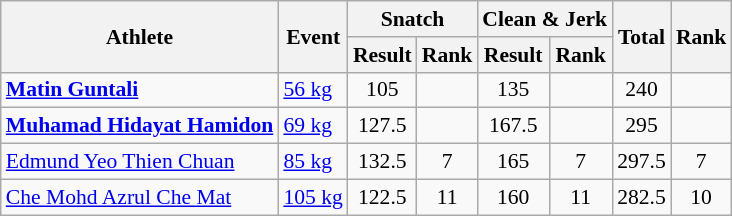<table class="wikitable" style="font-size:90%">
<tr>
<th rowspan="2">Athlete</th>
<th rowspan="2">Event</th>
<th colspan="2">Snatch</th>
<th colspan="2">Clean & Jerk</th>
<th rowspan="2">Total</th>
<th rowspan="2">Rank</th>
</tr>
<tr>
<th>Result</th>
<th>Rank</th>
<th>Result</th>
<th>Rank</th>
</tr>
<tr align=center>
<td align=left><strong><a href='#'>Matin Guntali</a></strong></td>
<td align=left><a href='#'>56 kg</a></td>
<td>105</td>
<td></td>
<td>135</td>
<td></td>
<td>240</td>
<td></td>
</tr>
<tr align=center>
<td align=left><strong><a href='#'>Muhamad Hidayat Hamidon</a></strong></td>
<td align=left><a href='#'>69 kg</a></td>
<td>127.5</td>
<td></td>
<td>167.5</td>
<td></td>
<td>295</td>
<td></td>
</tr>
<tr align=center>
<td align=left><a href='#'>Edmund Yeo Thien Chuan</a></td>
<td align=left><a href='#'>85 kg</a></td>
<td>132.5</td>
<td>7</td>
<td>165</td>
<td>7</td>
<td>297.5</td>
<td>7</td>
</tr>
<tr align=center>
<td align=left><a href='#'>Che Mohd Azrul Che Mat</a></td>
<td align=left><a href='#'>105 kg</a></td>
<td>122.5</td>
<td>11</td>
<td>160</td>
<td>11</td>
<td>282.5</td>
<td>10</td>
</tr>
</table>
